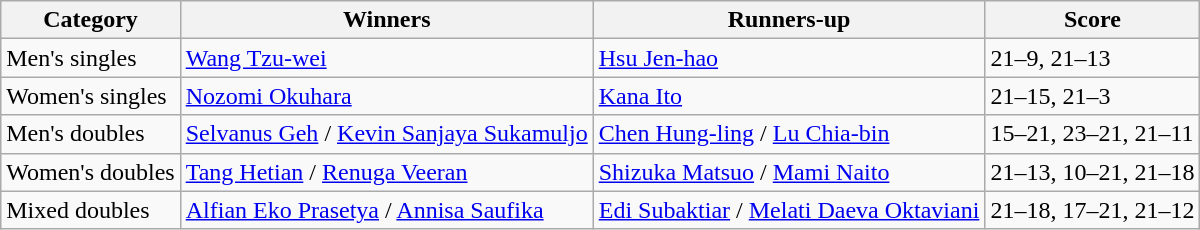<table class=wikitable style="white-space:nowrap;">
<tr>
<th>Category</th>
<th>Winners</th>
<th>Runners-up</th>
<th>Score</th>
</tr>
<tr>
<td>Men's singles</td>
<td> <a href='#'>Wang Tzu-wei</a></td>
<td> <a href='#'>Hsu Jen-hao</a></td>
<td>21–9, 21–13</td>
</tr>
<tr>
<td>Women's singles</td>
<td> <a href='#'>Nozomi Okuhara</a></td>
<td> <a href='#'>Kana Ito</a></td>
<td>21–15, 21–3</td>
</tr>
<tr>
<td>Men's doubles</td>
<td> <a href='#'>Selvanus Geh</a> / <a href='#'>Kevin Sanjaya Sukamuljo</a></td>
<td> <a href='#'>Chen Hung-ling</a> / <a href='#'>Lu Chia-bin</a></td>
<td>15–21, 23–21, 21–11</td>
</tr>
<tr>
<td>Women's doubles</td>
<td> <a href='#'>Tang Hetian</a> / <a href='#'>Renuga Veeran</a></td>
<td> <a href='#'>Shizuka Matsuo</a> / <a href='#'>Mami Naito</a></td>
<td>21–13, 10–21, 21–18</td>
</tr>
<tr>
<td>Mixed doubles</td>
<td> <a href='#'>Alfian Eko Prasetya</a> / <a href='#'>Annisa Saufika</a></td>
<td> <a href='#'>Edi Subaktiar</a> / <a href='#'>Melati Daeva Oktaviani</a></td>
<td>21–18, 17–21, 21–12</td>
</tr>
</table>
